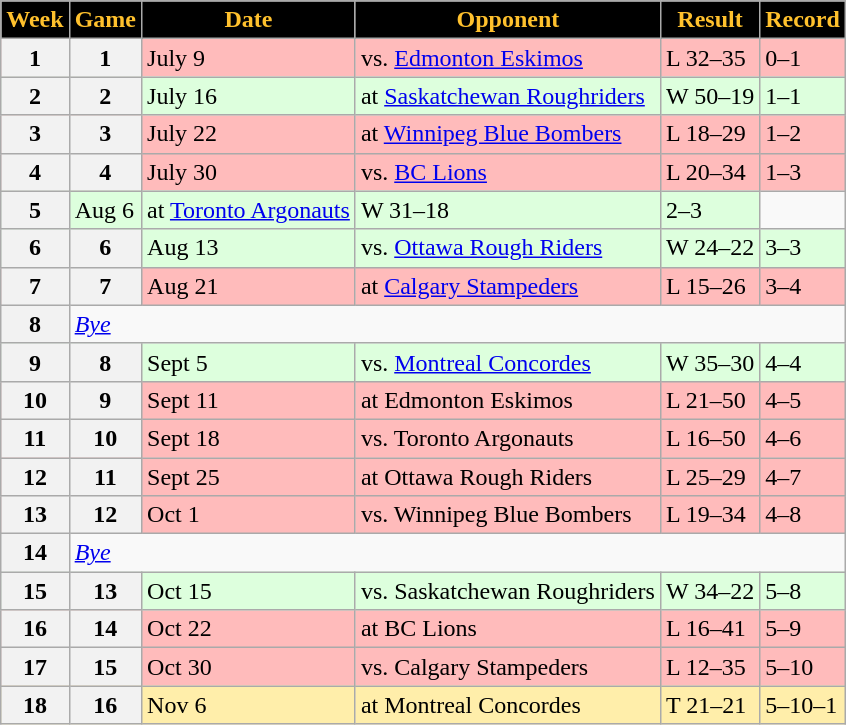<table class="wikitable sortable">
<tr>
<th style="background:black;color:#FFC12D;">Week</th>
<th style="background:black;color:#FFC12D;">Game</th>
<th style="background:black;color:#FFC12D;">Date</th>
<th style="background:black;color:#FFC12D;">Opponent</th>
<th style="background:black;color:#FFC12D;">Result</th>
<th style="background:black;color:#FFC12D;">Record</th>
</tr>
<tr style="background:#ffbbbb">
<th>1</th>
<th>1</th>
<td>July 9</td>
<td>vs. <a href='#'>Edmonton Eskimos</a></td>
<td>L 32–35</td>
<td>0–1</td>
</tr>
<tr style="background:#ddffdd">
<th>2</th>
<th>2</th>
<td>July 16</td>
<td>at <a href='#'>Saskatchewan Roughriders</a></td>
<td>W 50–19</td>
<td>1–1</td>
</tr>
<tr style="background:#ffbbbb">
<th>3</th>
<th>3</th>
<td>July 22</td>
<td>at <a href='#'>Winnipeg Blue Bombers</a></td>
<td>L 18–29</td>
<td>1–2</td>
</tr>
<tr style="background:#ffbbbb">
<th>4</th>
<th>4</th>
<td>July 30</td>
<td>vs. <a href='#'>BC Lions</a></td>
<td>L 20–34</td>
<td>1–3</td>
</tr>
<tr style="background:#ddffdd">
<th>5</th>
<td>Aug 6</td>
<td>at <a href='#'>Toronto Argonauts</a></td>
<td>W 31–18</td>
<td>2–3</td>
</tr>
<tr style="background:#ddffdd">
<th>6</th>
<th>6</th>
<td>Aug 13</td>
<td>vs. <a href='#'>Ottawa Rough Riders</a></td>
<td>W 24–22</td>
<td>3–3</td>
</tr>
<tr style="background:#ffbbbb">
<th>7</th>
<th>7</th>
<td>Aug 21</td>
<td>at <a href='#'>Calgary Stampeders</a></td>
<td>L 15–26</td>
<td>3–4</td>
</tr>
<tr>
<th>8</th>
<td colspan=7><em><a href='#'>Bye</a></em></td>
</tr>
<tr style="background:#ddffdd">
<th>9</th>
<th>8</th>
<td>Sept 5</td>
<td>vs. <a href='#'>Montreal Concordes</a></td>
<td>W 35–30</td>
<td>4–4</td>
</tr>
<tr style="background:#ffbbbb">
<th>10</th>
<th>9</th>
<td>Sept 11</td>
<td>at Edmonton Eskimos</td>
<td>L 21–50</td>
<td>4–5</td>
</tr>
<tr style="background:#ffbbbb">
<th>11</th>
<th>10</th>
<td>Sept 18</td>
<td>vs. Toronto Argonauts</td>
<td>L 16–50</td>
<td>4–6</td>
</tr>
<tr style="background:#ffbbbb">
<th>12</th>
<th>11</th>
<td>Sept 25</td>
<td>at Ottawa Rough Riders</td>
<td>L 25–29</td>
<td>4–7</td>
</tr>
<tr style="background:#ffbbbb">
<th>13</th>
<th>12</th>
<td>Oct 1</td>
<td>vs. Winnipeg Blue Bombers</td>
<td>L 19–34</td>
<td>4–8</td>
</tr>
<tr>
<th>14</th>
<td colspan=7><em><a href='#'>Bye</a></em></td>
</tr>
<tr style="background:#ddffdd">
<th>15</th>
<th>13</th>
<td>Oct 15</td>
<td>vs. Saskatchewan Roughriders</td>
<td>W 34–22</td>
<td>5–8</td>
</tr>
<tr style="background:#ffbbbb">
<th>16</th>
<th>14</th>
<td>Oct 22</td>
<td>at BC Lions</td>
<td>L 16–41</td>
<td>5–9</td>
</tr>
<tr style="background:#ffbbbb">
<th>17</th>
<th>15</th>
<td>Oct 30</td>
<td>vs. Calgary Stampeders</td>
<td>L 12–35</td>
<td>5–10</td>
</tr>
<tr style="background:#ffeeaa">
<th>18</th>
<th>16</th>
<td>Nov 6</td>
<td>at Montreal Concordes</td>
<td>T 21–21</td>
<td>5–10–1</td>
</tr>
</table>
